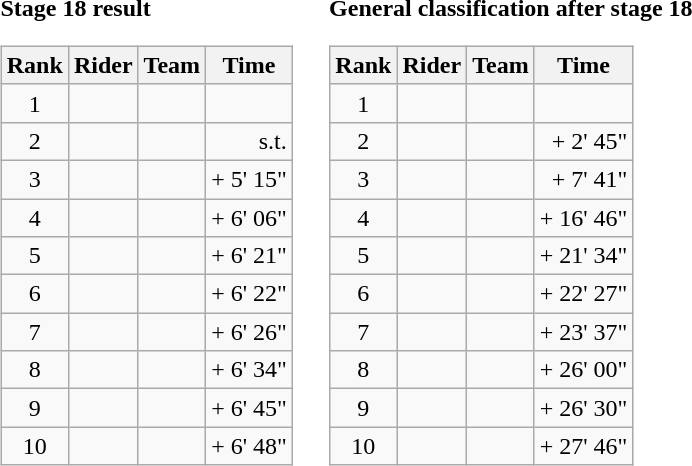<table>
<tr>
<td><strong>Stage 18 result</strong><br><table class="wikitable">
<tr>
<th scope="col">Rank</th>
<th scope="col">Rider</th>
<th scope="col">Team</th>
<th scope="col">Time</th>
</tr>
<tr>
<td style="text-align:center;">1</td>
<td> </td>
<td></td>
<td style="text-align:right;"></td>
</tr>
<tr>
<td style="text-align:center;">2</td>
<td> </td>
<td></td>
<td style="text-align:right;">s.t.</td>
</tr>
<tr>
<td style="text-align:center;">3</td>
<td></td>
<td></td>
<td style="text-align:right;">+ 5' 15"</td>
</tr>
<tr>
<td style="text-align:center;">4</td>
<td></td>
<td></td>
<td style="text-align:right;">+ 6' 06"</td>
</tr>
<tr>
<td style="text-align:center;">5</td>
<td></td>
<td></td>
<td style="text-align:right;">+ 6' 21"</td>
</tr>
<tr>
<td style="text-align:center;">6</td>
<td></td>
<td></td>
<td style="text-align:right;">+ 6' 22"</td>
</tr>
<tr>
<td style="text-align:center;">7</td>
<td></td>
<td></td>
<td style="text-align:right;">+ 6' 26"</td>
</tr>
<tr>
<td style="text-align:center;">8</td>
<td></td>
<td></td>
<td style="text-align:right;">+ 6' 34"</td>
</tr>
<tr>
<td style="text-align:center;">9</td>
<td></td>
<td></td>
<td style="text-align:right;">+ 6' 45"</td>
</tr>
<tr>
<td style="text-align:center;">10</td>
<td></td>
<td></td>
<td style="text-align:right;">+ 6' 48"</td>
</tr>
</table>
</td>
<td></td>
<td><strong>General classification after stage 18</strong><br><table class="wikitable">
<tr>
<th scope="col">Rank</th>
<th scope="col">Rider</th>
<th scope="col">Team</th>
<th scope="col">Time</th>
</tr>
<tr>
<td style="text-align:center;">1</td>
<td> </td>
<td></td>
<td style="text-align:right;"></td>
</tr>
<tr>
<td style="text-align:center;">2</td>
<td></td>
<td></td>
<td style="text-align:right;">+ 2' 45"</td>
</tr>
<tr>
<td style="text-align:center;">3</td>
<td></td>
<td></td>
<td style="text-align:right;">+ 7' 41"</td>
</tr>
<tr>
<td style="text-align:center;">4</td>
<td></td>
<td></td>
<td style="text-align:right;">+ 16' 46"</td>
</tr>
<tr>
<td style="text-align:center;">5</td>
<td></td>
<td></td>
<td style="text-align:right;">+ 21' 34"</td>
</tr>
<tr>
<td style="text-align:center;">6</td>
<td></td>
<td></td>
<td style="text-align:right;">+ 22' 27"</td>
</tr>
<tr>
<td style="text-align:center;">7</td>
<td></td>
<td></td>
<td style="text-align:right;">+ 23' 37"</td>
</tr>
<tr>
<td style="text-align:center;">8</td>
<td></td>
<td></td>
<td style="text-align:right;">+ 26' 00"</td>
</tr>
<tr>
<td style="text-align:center;">9</td>
<td></td>
<td></td>
<td style="text-align:right;">+ 26' 30"</td>
</tr>
<tr>
<td style="text-align:center;">10</td>
<td></td>
<td></td>
<td style="text-align:right;">+ 27' 46"</td>
</tr>
</table>
</td>
</tr>
</table>
